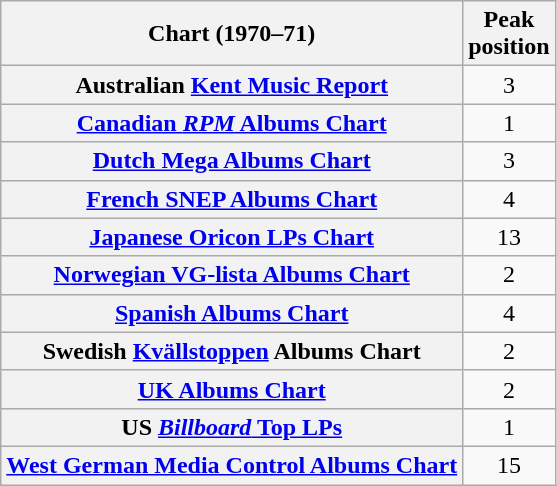<table class="wikitable sortable plainrowheaders" style="text-align:center;">
<tr>
<th scope="col">Chart (1970–71)</th>
<th scope="col">Peak<br>position</th>
</tr>
<tr>
<th scope="row">Australian <a href='#'>Kent Music Report</a></th>
<td>3</td>
</tr>
<tr>
<th scope="row"><a href='#'>Canadian <em>RPM</em> Albums Chart</a></th>
<td>1</td>
</tr>
<tr>
<th scope="row"><a href='#'>Dutch Mega Albums Chart</a></th>
<td>3</td>
</tr>
<tr>
<th scope="row"><a href='#'>French SNEP Albums Chart</a></th>
<td>4</td>
</tr>
<tr>
<th scope="row"><a href='#'>Japanese Oricon LPs Chart</a></th>
<td>13</td>
</tr>
<tr>
<th scope="row"><a href='#'>Norwegian VG-lista Albums Chart</a></th>
<td>2</td>
</tr>
<tr>
<th scope="row"><a href='#'>Spanish Albums Chart</a></th>
<td>4</td>
</tr>
<tr>
<th scope="row">Swedish <a href='#'>Kvällstoppen</a> Albums Chart</th>
<td>2</td>
</tr>
<tr>
<th scope="row"><a href='#'>UK Albums Chart</a></th>
<td>2</td>
</tr>
<tr>
<th scope="row">US <a href='#'><em>Billboard</em> Top LPs</a></th>
<td>1</td>
</tr>
<tr>
<th scope="row"><a href='#'>West German Media Control Albums Chart</a></th>
<td>15</td>
</tr>
</table>
